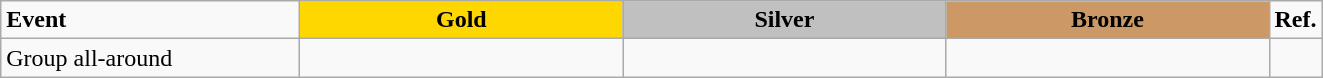<table class="wikitable">
<tr>
<td style="width:12em;"><strong>Event</strong></td>
<td style="text-align:center; background:gold; width:13em;"><strong>Gold</strong></td>
<td style="text-align:center; background:silver; width:13em;"><strong>Silver</strong></td>
<td style="text-align:center; background:#c96; width:13em;"><strong>Bronze</strong></td>
<td style="width:1em;"><strong>Ref.</strong></td>
</tr>
<tr>
<td>Group all-around</td>
<td></td>
<td></td>
<td></td>
<td></td>
</tr>
</table>
